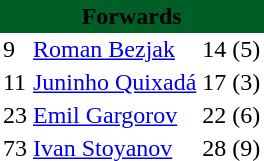<table class="toccolours" border="0" cellpadding="2" cellspacing="0" align="left" style="margin:0.5em;">
<tr>
<th colspan="4" align="center" bgcolor="#005e27"><span>Forwards</span></th>
</tr>
<tr>
<td>9</td>
<td> <a href='#'>Roman Bezjak</a></td>
<td>14</td>
<td>(5)</td>
</tr>
<tr>
<td>11</td>
<td> <a href='#'>Juninho Quixadá</a></td>
<td>17</td>
<td>(3)</td>
</tr>
<tr>
<td>23</td>
<td> <a href='#'>Emil Gargorov</a></td>
<td>22</td>
<td>(6)</td>
</tr>
<tr>
<td>73</td>
<td> <a href='#'>Ivan Stoyanov</a></td>
<td>28</td>
<td>(9)</td>
</tr>
<tr>
</tr>
</table>
